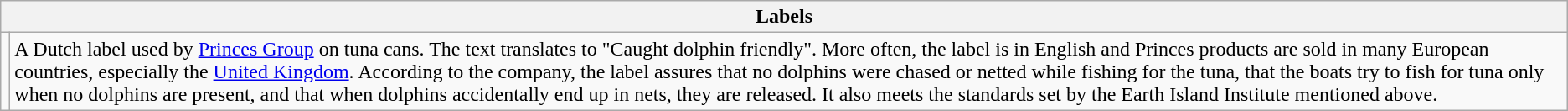<table class="wikitable">
<tr>
<th colspan=2>Labels</th>
</tr>
<tr --->
<td></td>
<td>A Dutch label used by <a href='#'>Princes Group</a> on tuna cans. The text translates to "Caught dolphin friendly". More often, the label is in English and Princes products are sold in many European countries, especially the <a href='#'>United Kingdom</a>. According to the company, the label assures that no dolphins were chased or netted while fishing for the tuna, that the boats try to fish for tuna only when no dolphins are present, and that when dolphins accidentally end up in nets, they are released. It also meets the standards set by the Earth Island Institute mentioned above.</td>
</tr>
</table>
